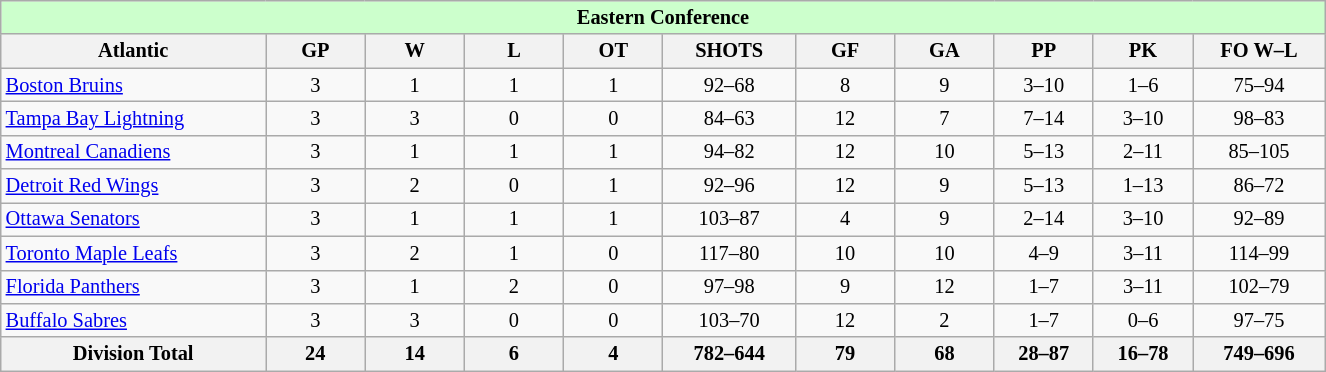<table class="wikitable" style="text-align:center; width:65em; font-size:85%;">
<tr style="background:#cfc; font-weight:bold;">
<td colspan=11>Eastern Conference</td>
</tr>
<tr>
<th width="20%">Atlantic</th>
<th width="7.5%">GP</th>
<th width="7.5%">W</th>
<th width="7.5%">L</th>
<th width="7.5%">OT</th>
<th width="10%">SHOTS</th>
<th width="7.5%">GF</th>
<th width="7.5%">GA</th>
<th width="7.5%">PP</th>
<th width="7.5%">PK</th>
<th width="10%">FO W–L</th>
</tr>
<tr>
<td align=left><a href='#'>Boston Bruins</a></td>
<td>3</td>
<td>1</td>
<td>1</td>
<td>1</td>
<td>92–68</td>
<td>8</td>
<td>9</td>
<td>3–10</td>
<td>1–6</td>
<td>75–94</td>
</tr>
<tr>
<td align=left><a href='#'>Tampa Bay Lightning</a></td>
<td>3</td>
<td>3</td>
<td>0</td>
<td>0</td>
<td>84–63</td>
<td>12</td>
<td>7</td>
<td>7–14</td>
<td>3–10</td>
<td>98–83</td>
</tr>
<tr>
<td align=left><a href='#'>Montreal Canadiens</a></td>
<td>3</td>
<td>1</td>
<td>1</td>
<td>1</td>
<td>94–82</td>
<td>12</td>
<td>10</td>
<td>5–13</td>
<td>2–11</td>
<td>85–105</td>
</tr>
<tr>
<td align=left><a href='#'>Detroit Red Wings</a></td>
<td>3</td>
<td>2</td>
<td>0</td>
<td>1</td>
<td>92–96</td>
<td>12</td>
<td>9</td>
<td>5–13</td>
<td>1–13</td>
<td>86–72</td>
</tr>
<tr>
<td align=left><a href='#'>Ottawa Senators</a></td>
<td>3</td>
<td>1</td>
<td>1</td>
<td>1</td>
<td>103–87</td>
<td>4</td>
<td>9</td>
<td>2–14</td>
<td>3–10</td>
<td>92–89</td>
</tr>
<tr>
<td align=left><a href='#'>Toronto Maple Leafs</a></td>
<td>3</td>
<td>2</td>
<td>1</td>
<td>0</td>
<td>117–80</td>
<td>10</td>
<td>10</td>
<td>4–9</td>
<td>3–11</td>
<td>114–99</td>
</tr>
<tr>
<td align=left><a href='#'>Florida Panthers</a></td>
<td>3</td>
<td>1</td>
<td>2</td>
<td>0</td>
<td>97–98</td>
<td>9</td>
<td>12</td>
<td>1–7</td>
<td>3–11</td>
<td>102–79</td>
</tr>
<tr>
<td align=left><a href='#'>Buffalo Sabres</a></td>
<td>3</td>
<td>3</td>
<td>0</td>
<td>0</td>
<td>103–70</td>
<td>12</td>
<td>2</td>
<td>1–7</td>
<td>0–6</td>
<td>97–75</td>
</tr>
<tr>
<th>Division Total</th>
<th>24</th>
<th>14</th>
<th>6</th>
<th>4</th>
<th>782–644</th>
<th>79</th>
<th>68</th>
<th>28–87</th>
<th>16–78</th>
<th>749–696</th>
</tr>
</table>
